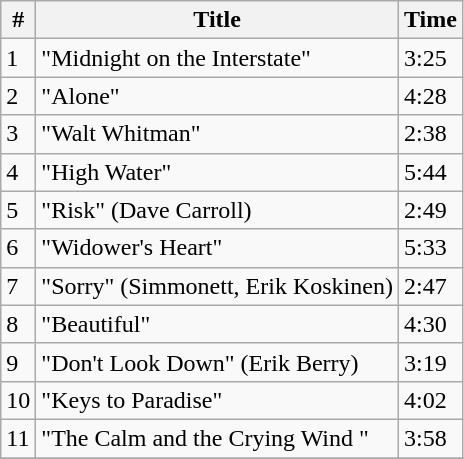<table class="wikitable">
<tr>
<th align="center">#</th>
<th align="center">Title</th>
<th align="center">Time</th>
</tr>
<tr>
<td>1</td>
<td>"Midnight on the Interstate"</td>
<td>3:25</td>
</tr>
<tr>
<td>2</td>
<td>"Alone"</td>
<td>4:28</td>
</tr>
<tr>
<td>3</td>
<td>"Walt Whitman"</td>
<td>2:38</td>
</tr>
<tr>
<td>4</td>
<td>"High Water"</td>
<td>5:44</td>
</tr>
<tr>
<td>5</td>
<td>"Risk" (Dave Carroll)</td>
<td>2:49</td>
</tr>
<tr>
<td>6</td>
<td>"Widower's Heart"</td>
<td>5:33</td>
</tr>
<tr>
<td>7</td>
<td>"Sorry" (Simmonett, Erik Koskinen)</td>
<td>2:47</td>
</tr>
<tr>
<td>8</td>
<td>"Beautiful"</td>
<td>4:30</td>
</tr>
<tr>
<td>9</td>
<td>"Don't Look Down" (Erik Berry)</td>
<td>3:19</td>
</tr>
<tr>
<td>10</td>
<td>"Keys to Paradise"</td>
<td>4:02</td>
</tr>
<tr>
<td>11</td>
<td>"The Calm and the Crying Wind "</td>
<td>3:58</td>
</tr>
<tr>
</tr>
</table>
